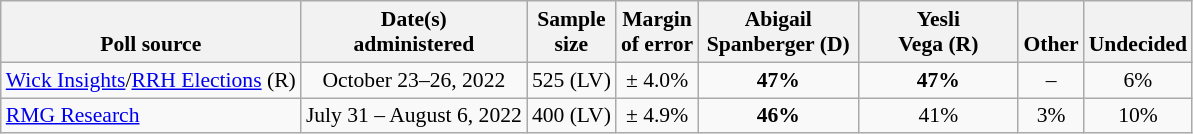<table class="wikitable" style="font-size:90%;text-align:center;">
<tr valign=bottom>
<th>Poll source</th>
<th>Date(s)<br>administered</th>
<th>Sample<br>size</th>
<th>Margin<br>of error</th>
<th style="width:100px;">Abigail<br>Spanberger (D)</th>
<th style="width:100px;">Yesli<br>Vega (R)</th>
<th>Other</th>
<th>Undecided</th>
</tr>
<tr>
<td style="text-align:left;"><a href='#'>Wick Insights</a>/<a href='#'>RRH Elections</a> (R)</td>
<td>October 23–26, 2022</td>
<td>525 (LV)</td>
<td>± 4.0%</td>
<td><strong>47%</strong></td>
<td><strong>47%</strong></td>
<td>–</td>
<td>6%</td>
</tr>
<tr>
<td style="text-align:left;"><a href='#'>RMG Research</a></td>
<td>July 31 – August 6, 2022</td>
<td>400 (LV)</td>
<td>± 4.9%</td>
<td><strong>46%</strong></td>
<td>41%</td>
<td>3%</td>
<td>10%</td>
</tr>
</table>
